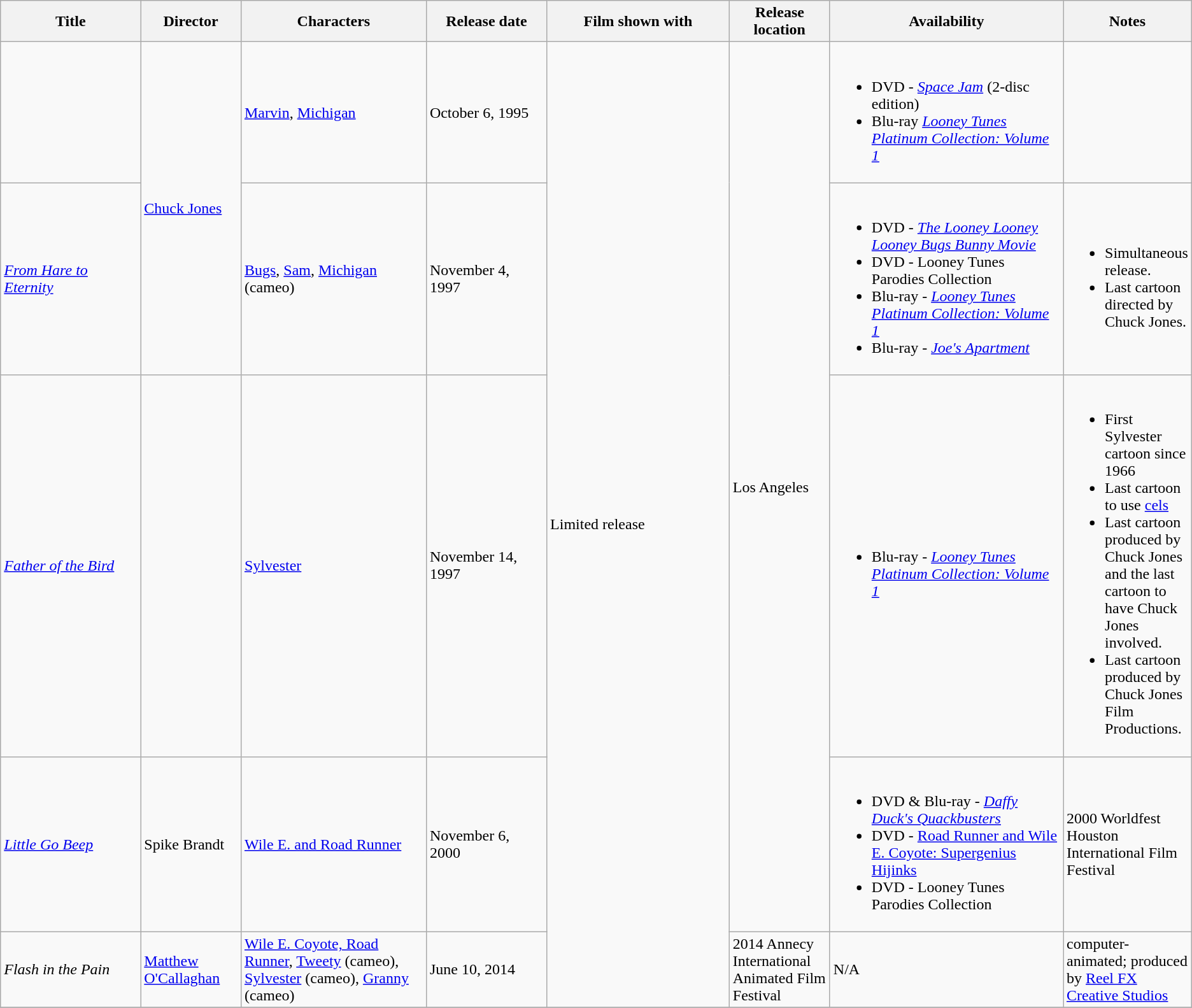<table class="wikitable sortable">
<tr>
<th scope="col" style="width: 150px;">Title</th>
<th scope="col" style="width: 100px;">Director</th>
<th scope="col" style="width: 200px;">Characters</th>
<th scope="col" style="width: 125px;">Release date</th>
<th scope="col" style="width: 200px;">Film shown with</th>
<th scope="col" style="width: 100px;">Release location</th>
<th scope="col" style="width: 250px;">Availability</th>
<th>Notes</th>
</tr>
<tr>
<td></td>
<td rowspan="2"><a href='#'>Chuck Jones</a></td>
<td><a href='#'>Marvin</a>, <a href='#'>Michigan</a></td>
<td>October 6, 1995</td>
<td rowspan="5">Limited release</td>
<td rowspan="4">Los Angeles</td>
<td><br><ul><li>DVD - <em><a href='#'>Space Jam</a></em> (2-disc edition)</li><li>Blu-ray <em><a href='#'>Looney Tunes Platinum Collection: Volume 1</a></em></li></ul></td>
<td></td>
</tr>
<tr>
<td><em><a href='#'>From Hare to Eternity</a></em></td>
<td><a href='#'>Bugs</a>, <a href='#'>Sam</a>, <a href='#'>Michigan</a> (cameo)</td>
<td>November 4, 1997</td>
<td><br><ul><li>DVD - <em><a href='#'>The Looney Looney Looney Bugs Bunny Movie</a></em></li><li>DVD - Looney Tunes Parodies Collection</li><li>Blu-ray - <em><a href='#'>Looney Tunes Platinum Collection: Volume 1</a></em></li><li>Blu-ray - <em><a href='#'>Joe's Apartment</a></em></li></ul></td>
<td><br><ul><li>Simultaneous release.</li><li>Last cartoon directed by Chuck Jones.</li></ul></td>
</tr>
<tr>
<td><em><a href='#'>Father of the Bird</a></em></td>
<td></td>
<td><a href='#'>Sylvester</a></td>
<td>November 14, 1997</td>
<td><br><ul><li>Blu-ray - <em><a href='#'>Looney Tunes Platinum Collection: Volume 1</a></em></li></ul></td>
<td><br><ul><li>First Sylvester cartoon since 1966</li><li>Last cartoon to use <a href='#'>cels</a></li><li>Last cartoon produced by Chuck Jones and the last cartoon to have Chuck Jones involved.</li><li>Last cartoon produced by Chuck Jones Film Productions.</li></ul></td>
</tr>
<tr>
<td><em><a href='#'>Little Go Beep</a></em></td>
<td>Spike Brandt</td>
<td><a href='#'>Wile E. and Road Runner</a></td>
<td>November 6, 2000</td>
<td><br><ul><li>DVD & Blu-ray - <em><a href='#'>Daffy Duck's Quackbusters</a></em></li><li>DVD - <a href='#'>Road Runner and Wile E. Coyote: Supergenius Hijinks</a></li><li>DVD - Looney Tunes Parodies Collection</li></ul></td>
<td>2000 Worldfest Houston International Film Festival</td>
</tr>
<tr>
<td><em>Flash in the Pain</em></td>
<td><a href='#'>Matthew O'Callaghan</a></td>
<td><a href='#'>Wile E. Coyote, Road Runner</a>, <a href='#'>Tweety</a> (cameo), <a href='#'>Sylvester</a> (cameo), <a href='#'>Granny</a> (cameo)</td>
<td>June 10, 2014</td>
<td>2014 Annecy International Animated Film Festival</td>
<td>N/A</td>
<td>computer-animated; produced by <a href='#'>Reel FX Creative Studios</a></td>
</tr>
<tr>
</tr>
</table>
